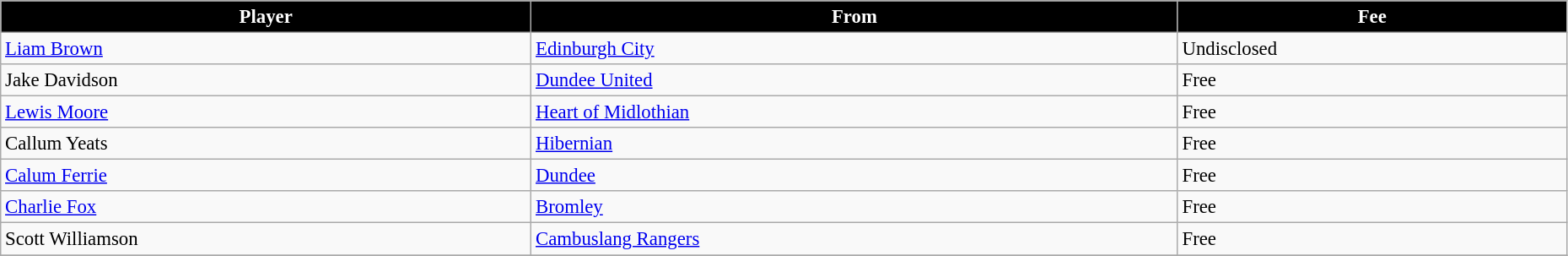<table class="wikitable" style="text-align:left; font-size:95%;width:98%;">
<tr>
<th style="background:black; color:white;">Player</th>
<th style="background:black; color:white;">From</th>
<th style="background:black; color:white;">Fee</th>
</tr>
<tr>
<td> <a href='#'>Liam Brown</a></td>
<td> <a href='#'>Edinburgh City</a></td>
<td>Undisclosed</td>
</tr>
<tr>
<td> Jake Davidson</td>
<td> <a href='#'>Dundee United</a></td>
<td>Free</td>
</tr>
<tr>
<td> <a href='#'>Lewis Moore</a></td>
<td> <a href='#'>Heart of Midlothian</a></td>
<td>Free</td>
</tr>
<tr>
<td> Callum Yeats</td>
<td> <a href='#'>Hibernian</a></td>
<td>Free</td>
</tr>
<tr>
<td> <a href='#'>Calum Ferrie</a></td>
<td> <a href='#'>Dundee</a></td>
<td>Free</td>
</tr>
<tr>
<td> <a href='#'>Charlie Fox</a></td>
<td> <a href='#'>Bromley</a></td>
<td>Free</td>
</tr>
<tr>
<td> Scott Williamson</td>
<td> <a href='#'>Cambuslang Rangers</a></td>
<td>Free</td>
</tr>
<tr>
</tr>
</table>
